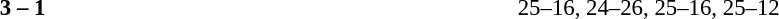<table width=100% cellspacing=1>
<tr>
<th width=20%></th>
<th width=12%></th>
<th width=20%></th>
<th width=33%></th>
<td></td>
</tr>
<tr style=font-size:95%>
<td align=right><strong></strong></td>
<td align=center><strong>3 – 1</strong></td>
<td></td>
<td>25–16, 24–26, 25–16, 25–12</td>
</tr>
</table>
